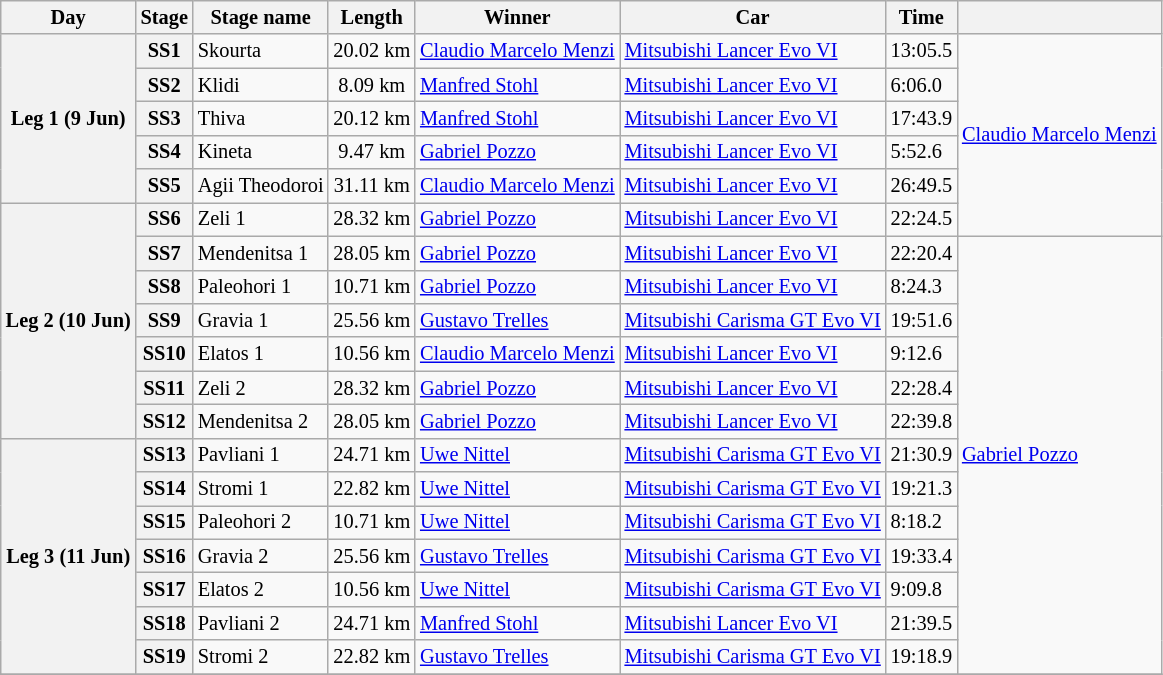<table class="wikitable" style="font-size: 85%;">
<tr>
<th>Day</th>
<th>Stage</th>
<th>Stage name</th>
<th>Length</th>
<th>Winner</th>
<th>Car</th>
<th>Time</th>
<th></th>
</tr>
<tr>
<th rowspan="5">Leg 1 (9 Jun)</th>
<th>SS1</th>
<td>Skourta</td>
<td align="center">20.02 km</td>
<td> <a href='#'>Claudio Marcelo Menzi</a></td>
<td><a href='#'>Mitsubishi Lancer Evo VI</a></td>
<td>13:05.5</td>
<td rowspan="6"> <a href='#'>Claudio Marcelo Menzi</a></td>
</tr>
<tr>
<th>SS2</th>
<td>Klidi</td>
<td align="center">8.09 km</td>
<td> <a href='#'>Manfred Stohl</a></td>
<td><a href='#'>Mitsubishi Lancer Evo VI</a></td>
<td>6:06.0</td>
</tr>
<tr>
<th>SS3</th>
<td>Thiva</td>
<td align="center">20.12 km</td>
<td> <a href='#'>Manfred Stohl</a></td>
<td><a href='#'>Mitsubishi Lancer Evo VI</a></td>
<td>17:43.9</td>
</tr>
<tr>
<th>SS4</th>
<td>Kineta</td>
<td align="center">9.47 km</td>
<td> <a href='#'>Gabriel Pozzo</a></td>
<td><a href='#'>Mitsubishi Lancer Evo VI</a></td>
<td>5:52.6</td>
</tr>
<tr>
<th>SS5</th>
<td>Agii Theodoroi</td>
<td align="center">31.11 km</td>
<td> <a href='#'>Claudio Marcelo Menzi</a></td>
<td><a href='#'>Mitsubishi Lancer Evo VI</a></td>
<td>26:49.5</td>
</tr>
<tr>
<th rowspan="7">Leg 2 (10 Jun)</th>
<th>SS6</th>
<td>Zeli 1</td>
<td align="center">28.32 km</td>
<td> <a href='#'>Gabriel Pozzo</a></td>
<td><a href='#'>Mitsubishi Lancer Evo VI</a></td>
<td>22:24.5</td>
</tr>
<tr>
<th>SS7</th>
<td>Mendenitsa 1</td>
<td align="center">28.05 km</td>
<td> <a href='#'>Gabriel Pozzo</a></td>
<td><a href='#'>Mitsubishi Lancer Evo VI</a></td>
<td>22:20.4</td>
<td rowspan="13"> <a href='#'>Gabriel Pozzo</a></td>
</tr>
<tr>
<th>SS8</th>
<td>Paleohori 1</td>
<td align="center">10.71 km</td>
<td> <a href='#'>Gabriel Pozzo</a></td>
<td><a href='#'>Mitsubishi Lancer Evo VI</a></td>
<td>8:24.3</td>
</tr>
<tr>
<th>SS9</th>
<td>Gravia 1</td>
<td align="center">25.56 km</td>
<td> <a href='#'>Gustavo Trelles</a></td>
<td><a href='#'>Mitsubishi Carisma GT Evo VI</a></td>
<td>19:51.6</td>
</tr>
<tr>
<th>SS10</th>
<td>Elatos 1</td>
<td align="center">10.56 km</td>
<td> <a href='#'>Claudio Marcelo Menzi</a></td>
<td><a href='#'>Mitsubishi Lancer Evo VI</a></td>
<td>9:12.6</td>
</tr>
<tr>
<th>SS11</th>
<td>Zeli 2</td>
<td align="center">28.32 km</td>
<td> <a href='#'>Gabriel Pozzo</a></td>
<td><a href='#'>Mitsubishi Lancer Evo VI</a></td>
<td>22:28.4</td>
</tr>
<tr>
<th>SS12</th>
<td>Mendenitsa 2</td>
<td align="center">28.05 km</td>
<td> <a href='#'>Gabriel Pozzo</a></td>
<td><a href='#'>Mitsubishi Lancer Evo VI</a></td>
<td>22:39.8</td>
</tr>
<tr>
<th rowspan="7">Leg 3 (11 Jun)</th>
<th>SS13</th>
<td>Pavliani 1</td>
<td align="center">24.71 km</td>
<td> <a href='#'>Uwe Nittel</a></td>
<td><a href='#'>Mitsubishi Carisma GT Evo VI</a></td>
<td>21:30.9</td>
</tr>
<tr>
<th>SS14</th>
<td>Stromi 1</td>
<td align="center">22.82 km</td>
<td> <a href='#'>Uwe Nittel</a></td>
<td><a href='#'>Mitsubishi Carisma GT Evo VI</a></td>
<td>19:21.3</td>
</tr>
<tr>
<th>SS15</th>
<td>Paleohori 2</td>
<td align="center">10.71 km</td>
<td> <a href='#'>Uwe Nittel</a></td>
<td><a href='#'>Mitsubishi Carisma GT Evo VI</a></td>
<td>8:18.2</td>
</tr>
<tr>
<th>SS16</th>
<td>Gravia 2</td>
<td align="center">25.56 km</td>
<td> <a href='#'>Gustavo Trelles</a></td>
<td><a href='#'>Mitsubishi Carisma GT Evo VI</a></td>
<td>19:33.4</td>
</tr>
<tr>
<th>SS17</th>
<td>Elatos 2</td>
<td align="center">10.56 km</td>
<td> <a href='#'>Uwe Nittel</a></td>
<td><a href='#'>Mitsubishi Carisma GT Evo VI</a></td>
<td>9:09.8</td>
</tr>
<tr>
<th>SS18</th>
<td>Pavliani 2</td>
<td align="center">24.71 km</td>
<td> <a href='#'>Manfred Stohl</a></td>
<td><a href='#'>Mitsubishi Lancer Evo VI</a></td>
<td>21:39.5</td>
</tr>
<tr>
<th>SS19</th>
<td>Stromi 2</td>
<td align="center">22.82 km</td>
<td> <a href='#'>Gustavo Trelles</a></td>
<td><a href='#'>Mitsubishi Carisma GT Evo VI</a></td>
<td>19:18.9</td>
</tr>
<tr>
</tr>
</table>
